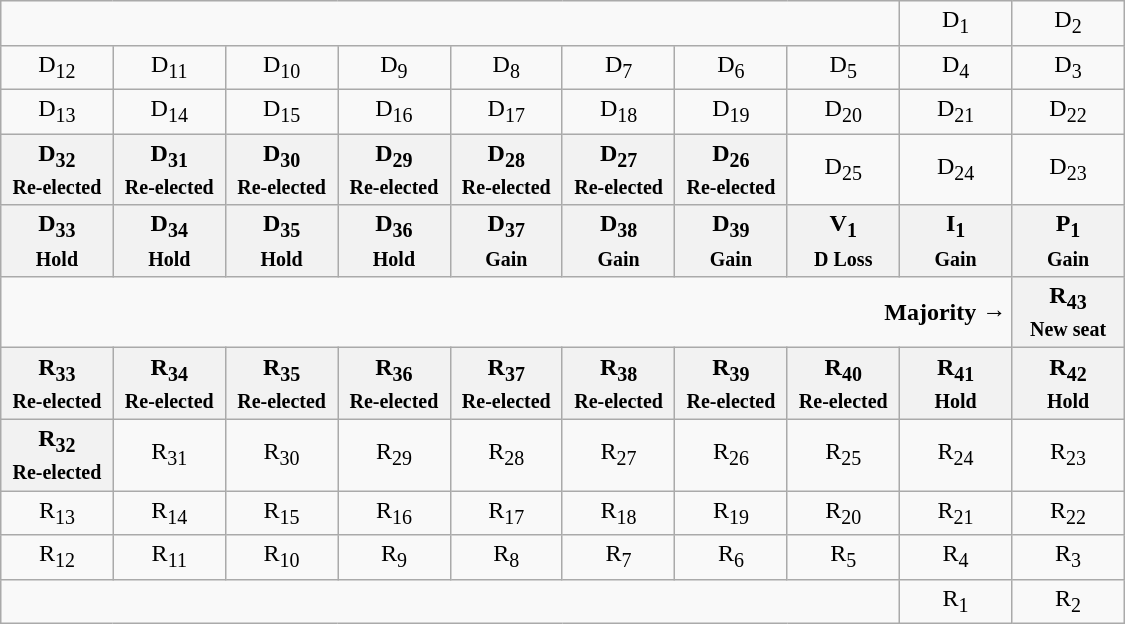<table class="wikitable" style="text-align:center" width=750px>
<tr>
<td colspan=8></td>
<td>D<sub>1</sub></td>
<td>D<sub>2</sub></td>
</tr>
<tr>
<td width=50px >D<sub>12</sub></td>
<td width=50px >D<sub>11</sub></td>
<td width=50px >D<sub>10</sub></td>
<td width=50px >D<sub>9</sub></td>
<td width=50px >D<sub>8</sub></td>
<td width=50px >D<sub>7</sub></td>
<td width=50px >D<sub>6</sub></td>
<td width=50px >D<sub>5</sub></td>
<td width=50px >D<sub>4</sub></td>
<td width=50px >D<sub>3</sub></td>
</tr>
<tr>
<td>D<sub>13</sub></td>
<td>D<sub>14</sub></td>
<td>D<sub>15</sub></td>
<td>D<sub>16</sub></td>
<td>D<sub>17</sub></td>
<td>D<sub>18</sub></td>
<td>D<sub>19</sub></td>
<td>D<sub>20</sub></td>
<td>D<sub>21</sub></td>
<td>D<sub>22</sub></td>
</tr>
<tr>
<th>D<sub>32</sub><br><small>Re-elected</small></th>
<th>D<sub>31</sub><br><small>Re-elected</small></th>
<th>D<sub>30</sub><br><small>Re-elected</small></th>
<th>D<sub>29</sub><br><small>Re-elected</small></th>
<th>D<sub>28</sub><br><small>Re-elected</small></th>
<th>D<sub>27</sub><br><small>Re-elected</small></th>
<th>D<sub>26</sub><br><small>Re-elected</small></th>
<td>D<sub>25</sub></td>
<td>D<sub>24</sub></td>
<td>D<sub>23</sub></td>
</tr>
<tr>
<th>D<sub>33</sub><br><small>Hold</small></th>
<th>D<sub>34</sub><br><small>Hold</small></th>
<th>D<sub>35</sub><br><small>Hold</small></th>
<th>D<sub>36</sub><br><small>Hold</small></th>
<th>D<sub>37</sub><br><small>Gain</small></th>
<th>D<sub>38</sub><br><small>Gain</small></th>
<th>D<sub>39</sub><br><small>Gain</small></th>
<th>V<sub>1</sub><br><small>D Loss</small></th>
<th>I<sub>1</sub><br><small>Gain</small></th>
<th>P<sub>1</sub><br><small>Gain</small></th>
</tr>
<tr>
<td colspan=9 align=right><strong>Majority →</strong></td>
<th>R<sub>43</sub><br><small>New seat</small></th>
</tr>
<tr>
<th>R<sub>33</sub><br><small>Re-elected</small></th>
<th>R<sub>34</sub><br><small>Re-elected</small></th>
<th>R<sub>35</sub><br><small>Re-elected</small></th>
<th>R<sub>36</sub><br><small>Re-elected</small></th>
<th>R<sub>37</sub><br><small>Re-elected</small></th>
<th>R<sub>38</sub><br><small>Re-elected</small></th>
<th>R<sub>39</sub><br><small>Re-elected</small></th>
<th>R<sub>40</sub><br><small>Re-elected</small></th>
<th>R<sub>41</sub><br><small>Hold</small></th>
<th>R<sub>42</sub><br><small>Hold</small></th>
</tr>
<tr>
<th>R<sub>32</sub><br><small>Re-elected</small></th>
<td>R<sub>31</sub></td>
<td>R<sub>30</sub></td>
<td>R<sub>29</sub></td>
<td>R<sub>28</sub></td>
<td>R<sub>27</sub></td>
<td>R<sub>26</sub></td>
<td>R<sub>25</sub></td>
<td>R<sub>24</sub></td>
<td>R<sub>23</sub></td>
</tr>
<tr>
<td>R<sub>13</sub></td>
<td>R<sub>14</sub></td>
<td>R<sub>15</sub></td>
<td>R<sub>16</sub></td>
<td>R<sub>17</sub></td>
<td>R<sub>18</sub></td>
<td>R<sub>19</sub></td>
<td>R<sub>20</sub></td>
<td>R<sub>21</sub></td>
<td>R<sub>22</sub></td>
</tr>
<tr>
<td>R<sub>12</sub></td>
<td>R<sub>11</sub></td>
<td>R<sub>10</sub></td>
<td>R<sub>9</sub></td>
<td>R<sub>8</sub></td>
<td>R<sub>7</sub></td>
<td>R<sub>6</sub></td>
<td>R<sub>5</sub></td>
<td>R<sub>4</sub></td>
<td>R<sub>3</sub></td>
</tr>
<tr>
<td colspan=8></td>
<td>R<sub>1</sub></td>
<td>R<sub>2</sub></td>
</tr>
</table>
